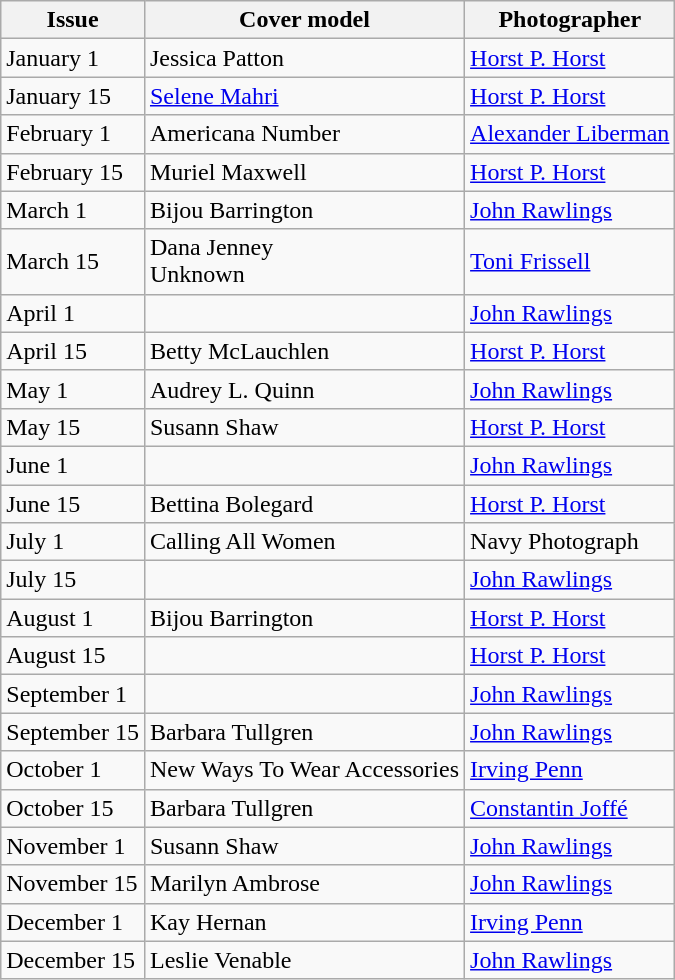<table class="sortable wikitable">
<tr>
<th>Issue</th>
<th>Cover model</th>
<th>Photographer</th>
</tr>
<tr>
<td>January 1</td>
<td>Jessica Patton</td>
<td><a href='#'>Horst P. Horst</a></td>
</tr>
<tr>
<td>January 15</td>
<td><a href='#'>Selene Mahri</a></td>
<td><a href='#'>Horst P. Horst</a></td>
</tr>
<tr>
<td>February 1</td>
<td>Americana Number</td>
<td><a href='#'>Alexander Liberman</a></td>
</tr>
<tr>
<td>February 15</td>
<td>Muriel Maxwell</td>
<td><a href='#'>Horst P. Horst</a></td>
</tr>
<tr>
<td>March 1</td>
<td>Bijou Barrington</td>
<td><a href='#'>John Rawlings</a></td>
</tr>
<tr>
<td>March 15</td>
<td>Dana Jenney <br> Unknown</td>
<td><a href='#'>Toni Frissell</a></td>
</tr>
<tr>
<td>April 1</td>
<td></td>
<td><a href='#'>John Rawlings</a></td>
</tr>
<tr>
<td>April 15</td>
<td>Betty McLauchlen</td>
<td><a href='#'>Horst P. Horst</a></td>
</tr>
<tr>
<td>May 1</td>
<td>Audrey L. Quinn</td>
<td><a href='#'>John Rawlings</a></td>
</tr>
<tr>
<td>May 15</td>
<td>Susann Shaw</td>
<td><a href='#'>Horst P. Horst</a></td>
</tr>
<tr>
<td>June 1</td>
<td></td>
<td><a href='#'>John Rawlings</a></td>
</tr>
<tr>
<td>June 15</td>
<td>Bettina Bolegard</td>
<td><a href='#'>Horst P. Horst</a></td>
</tr>
<tr>
<td>July 1</td>
<td>Calling All Women</td>
<td>Navy Photograph</td>
</tr>
<tr>
<td>July 15</td>
<td></td>
<td><a href='#'>John Rawlings</a></td>
</tr>
<tr>
<td>August 1</td>
<td>Bijou Barrington</td>
<td><a href='#'>Horst P. Horst</a></td>
</tr>
<tr>
<td>August 15</td>
<td></td>
<td><a href='#'>Horst P. Horst</a></td>
</tr>
<tr>
<td>September 1</td>
<td></td>
<td><a href='#'>John Rawlings</a></td>
</tr>
<tr>
<td>September 15</td>
<td>Barbara Tullgren</td>
<td><a href='#'>John Rawlings</a></td>
</tr>
<tr>
<td>October 1</td>
<td>New Ways To Wear Accessories</td>
<td><a href='#'>Irving Penn</a></td>
</tr>
<tr>
<td>October 15</td>
<td>Barbara Tullgren</td>
<td><a href='#'>Constantin Joffé</a></td>
</tr>
<tr>
<td>November 1</td>
<td>Susann Shaw</td>
<td><a href='#'>John Rawlings</a></td>
</tr>
<tr>
<td>November 15</td>
<td>Marilyn Ambrose</td>
<td><a href='#'>John Rawlings</a></td>
</tr>
<tr>
<td>December 1</td>
<td>Kay Hernan</td>
<td><a href='#'>Irving Penn</a></td>
</tr>
<tr>
<td>December 15</td>
<td>Leslie Venable</td>
<td><a href='#'>John Rawlings</a></td>
</tr>
</table>
